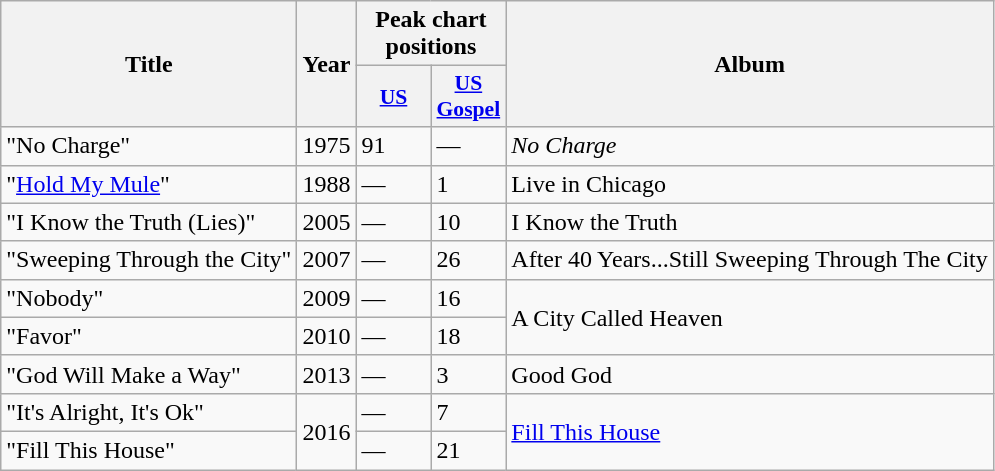<table class="wikitable">
<tr>
<th rowspan="2">Title</th>
<th rowspan="2">Year</th>
<th colspan="2">Peak chart positions</th>
<th rowspan="2">Album</th>
</tr>
<tr>
<th scope="col" style="width:3em;font-size:90%;"><a href='#'>US</a></th>
<th scope="col" style="width:3em;font-size:90%;"><a href='#'>US<br>Gospel</a></th>
</tr>
<tr>
<td scope="row">"No Charge"</td>
<td>1975</td>
<td>91</td>
<td>—</td>
<td scope="row"><em>No Charge</td>
</tr>
<tr>
<td scope="row">"<a href='#'>Hold My Mule</a>"<br></td>
<td>1988</td>
<td>—</td>
<td>1</td>
<td scope="row"></em>Live in Chicago<em></td>
</tr>
<tr>
<td scope="row">"I Know the Truth (Lies)"</td>
<td>2005</td>
<td>—</td>
<td>10</td>
<td scope="row"></em>I Know the Truth<em></td>
</tr>
<tr>
<td scope="row">"Sweeping Through the City"</td>
<td>2007</td>
<td>—</td>
<td>26</td>
<td scope="row"></em>After 40 Years...Still Sweeping Through The City<em></td>
</tr>
<tr>
<td scope="row">"Nobody"<br></td>
<td>2009</td>
<td>—</td>
<td>16</td>
<td rowspan="2"></em>A City Called Heaven<em></td>
</tr>
<tr>
<td scope="row">"Favor"</td>
<td>2010</td>
<td>—</td>
<td>18</td>
</tr>
<tr>
<td scope="row">"God Will Make a Way"</td>
<td>2013</td>
<td>—</td>
<td>3</td>
<td scope="row"></em>Good God<em></td>
</tr>
<tr>
<td scope="row">"It's Alright, It's Ok"<br></td>
<td rowspan="2">2016</td>
<td>—</td>
<td>7</td>
<td rowspan="2"></em><a href='#'>Fill This House</a><em></td>
</tr>
<tr>
<td scope="row">"Fill This House"</td>
<td>—</td>
<td>21</td>
</tr>
</table>
